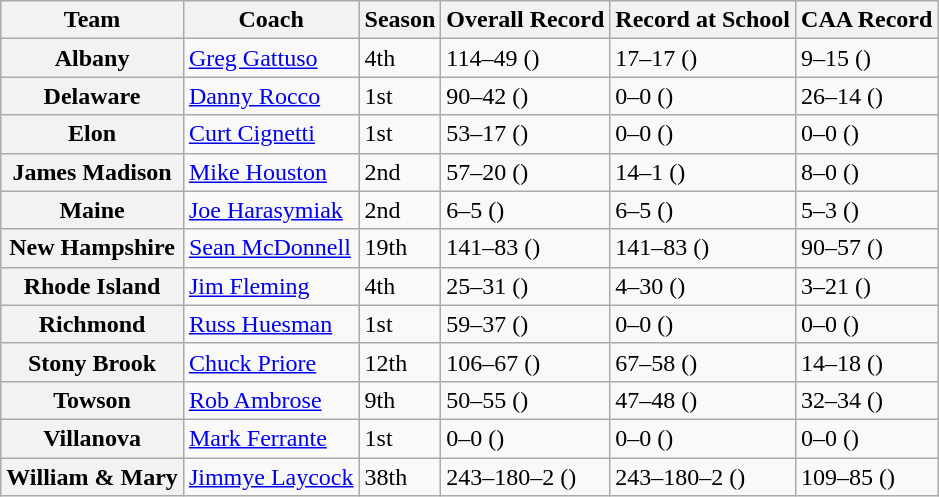<table class="wikitable sortable">
<tr>
<th>Team</th>
<th>Coach</th>
<th>Season</th>
<th>Overall Record</th>
<th>Record at School</th>
<th>CAA Record</th>
</tr>
<tr>
<th style=>Albany</th>
<td><a href='#'>Greg Gattuso</a></td>
<td>4th</td>
<td>114–49 ()</td>
<td>17–17 ()</td>
<td>9–15 ()</td>
</tr>
<tr>
<th style=>Delaware</th>
<td><a href='#'>Danny Rocco</a></td>
<td>1st</td>
<td>90–42 ()</td>
<td>0–0 ()</td>
<td>26–14 ()</td>
</tr>
<tr>
<th style=>Elon</th>
<td><a href='#'>Curt Cignetti</a></td>
<td>1st</td>
<td>53–17 ()</td>
<td>0–0 ()</td>
<td>0–0 ()</td>
</tr>
<tr>
<th style=>James Madison</th>
<td><a href='#'>Mike Houston</a></td>
<td>2nd</td>
<td>57–20 ()</td>
<td>14–1 ()</td>
<td>8–0 ()</td>
</tr>
<tr>
<th style=>Maine</th>
<td><a href='#'>Joe Harasymiak</a></td>
<td>2nd</td>
<td>6–5 ()</td>
<td>6–5 ()</td>
<td>5–3 ()</td>
</tr>
<tr>
<th style=>New Hampshire</th>
<td><a href='#'>Sean McDonnell</a></td>
<td>19th</td>
<td>141–83 ()</td>
<td>141–83 ()</td>
<td>90–57 ()</td>
</tr>
<tr>
<th style=>Rhode Island</th>
<td><a href='#'>Jim Fleming</a></td>
<td>4th</td>
<td>25–31 ()</td>
<td>4–30 ()</td>
<td>3–21 ()</td>
</tr>
<tr>
<th style=>Richmond</th>
<td><a href='#'>Russ Huesman</a></td>
<td>1st</td>
<td>59–37 ()</td>
<td>0–0 ()</td>
<td>0–0 ()</td>
</tr>
<tr>
<th style=>Stony Brook</th>
<td><a href='#'>Chuck Priore</a></td>
<td>12th</td>
<td>106–67 ()</td>
<td>67–58 ()</td>
<td>14–18 ()</td>
</tr>
<tr>
<th style=>Towson</th>
<td><a href='#'>Rob Ambrose</a></td>
<td>9th</td>
<td>50–55 ()</td>
<td>47–48 ()</td>
<td>32–34 ()</td>
</tr>
<tr>
<th style=>Villanova</th>
<td><a href='#'>Mark Ferrante</a></td>
<td>1st</td>
<td>0–0 ()</td>
<td>0–0 ()</td>
<td>0–0 ()</td>
</tr>
<tr>
<th style=>William & Mary</th>
<td><a href='#'>Jimmye Laycock</a></td>
<td>38th</td>
<td>243–180–2 ()</td>
<td>243–180–2 ()</td>
<td>109–85 ()</td>
</tr>
</table>
